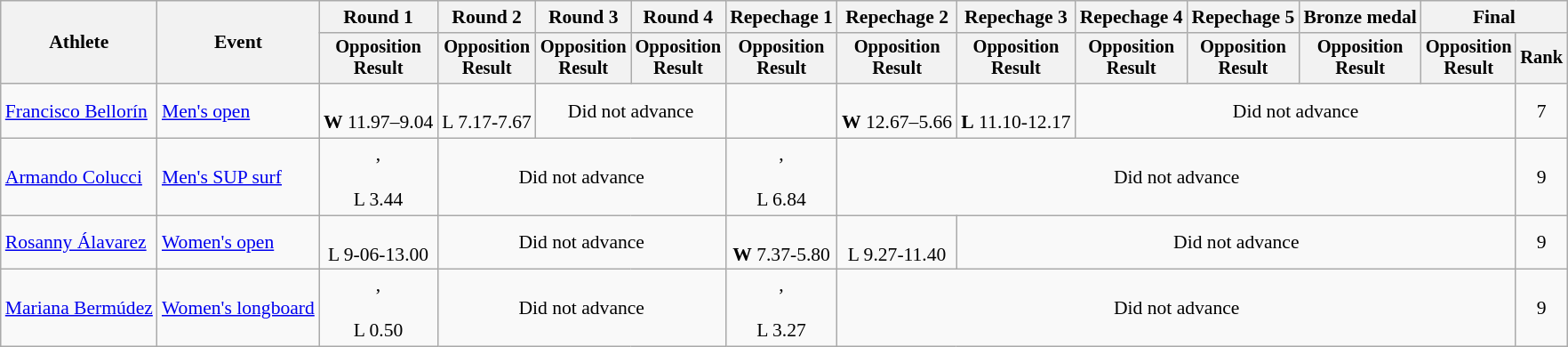<table class=wikitable style=font-size:90%;text-align:center>
<tr>
<th rowspan=2>Athlete</th>
<th rowspan=2>Event</th>
<th>Round 1</th>
<th>Round 2</th>
<th>Round 3</th>
<th>Round 4</th>
<th>Repechage 1</th>
<th>Repechage 2</th>
<th>Repechage 3</th>
<th>Repechage 4</th>
<th>Repechage 5</th>
<th>Bronze medal</th>
<th colspan=2>Final</th>
</tr>
<tr style=font-size:95%>
<th>Opposition<br>Result</th>
<th>Opposition<br>Result</th>
<th>Opposition<br>Result</th>
<th>Opposition<br>Result</th>
<th>Opposition<br>Result</th>
<th>Opposition<br>Result</th>
<th>Opposition<br>Result</th>
<th>Opposition<br>Result</th>
<th>Opposition<br>Result</th>
<th>Opposition<br>Result</th>
<th>Opposition<br>Result</th>
<th>Rank</th>
</tr>
<tr>
<td align=left><a href='#'>Francisco Bellorín</a></td>
<td align=left><a href='#'>Men's open</a></td>
<td><br><strong>W</strong> 11.97–9.04</td>
<td><br>L 7.17-7.67</td>
<td colspan=2>Did not advance</td>
<td></td>
<td><br><strong>W</strong> 12.67–5.66</td>
<td><br><strong>L</strong> 11.10-12.17</td>
<td colspan=4>Did not advance</td>
<td>7</td>
</tr>
<tr>
<td align=left><a href='#'>Armando Colucci</a></td>
<td align=left><a href='#'>Men's SUP surf</a></td>
<td>,<br><br>L 3.44</td>
<td colspan=3>Did not advance</td>
<td>,<br><br>L 6.84</td>
<td colspan=6>Did not advance</td>
<td>9</td>
</tr>
<tr>
<td align=left><a href='#'>Rosanny Álavarez</a></td>
<td align=left><a href='#'>Women's open</a></td>
<td><br>L 9-06-13.00</td>
<td colspan=3>Did not advance</td>
<td><br><strong>W</strong> 7.37-5.80</td>
<td><br>L 9.27-11.40</td>
<td colspan=5>Did not advance</td>
<td>9</td>
</tr>
<tr>
<td align=left><a href='#'>Mariana Bermúdez</a></td>
<td align=left><a href='#'>Women's longboard</a></td>
<td>,<br><br>L 0.50</td>
<td colspan=3>Did not advance</td>
<td>,<br><br>L 3.27</td>
<td colspan=6>Did not advance</td>
<td>9</td>
</tr>
</table>
